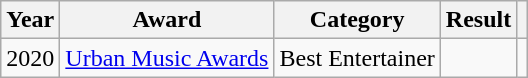<table class="wikitable">
<tr>
<th>Year</th>
<th>Award</th>
<th>Category</th>
<th>Result</th>
<th></th>
</tr>
<tr>
<td>2020</td>
<td><a href='#'>Urban Music Awards</a></td>
<td>Best Entertainer</td>
<td></td>
<td align="center"></td>
</tr>
</table>
